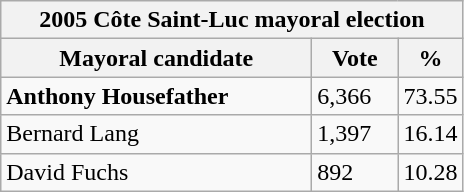<table class="wikitable">
<tr>
<th colspan="3">2005 Côte Saint-Luc mayoral election</th>
</tr>
<tr>
<th bgcolor="#DDDDFF" width="200px">Mayoral candidate</th>
<th bgcolor="#DDDDFF" width="50px">Vote</th>
<th bgcolor="#DDDDFF"  width="30px">%</th>
</tr>
<tr>
<td><strong>Anthony Housefather</strong></td>
<td>6,366</td>
<td>73.55</td>
</tr>
<tr>
<td>Bernard Lang</td>
<td>1,397</td>
<td>16.14</td>
</tr>
<tr>
<td>David Fuchs</td>
<td>892</td>
<td>10.28</td>
</tr>
</table>
